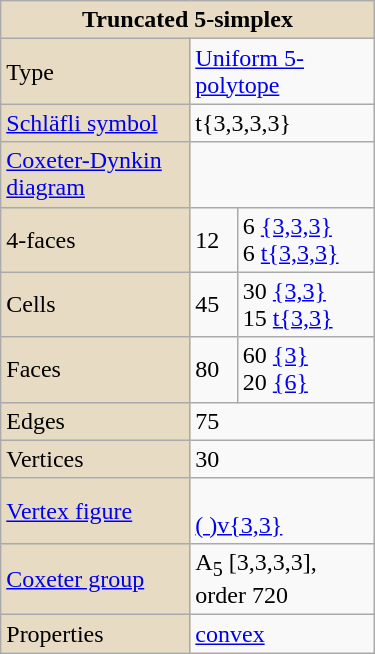<table class="wikitable" align="right" style="margin-left:10px" width="250">
<tr>
<td bgcolor=#e7dcc3 align=center colspan=3><strong>Truncated 5-simplex</strong></td>
</tr>
<tr>
<td bgcolor=#e7dcc3>Type</td>
<td colspan=2><a href='#'>Uniform 5-polytope</a></td>
</tr>
<tr>
<td bgcolor=#e7dcc3><a href='#'>Schläfli symbol</a></td>
<td colspan=2>t{3,3,3,3}</td>
</tr>
<tr>
<td bgcolor=#e7dcc3><a href='#'>Coxeter-Dynkin diagram</a></td>
<td colspan=2><br></td>
</tr>
<tr>
<td bgcolor=#e7dcc3>4-faces</td>
<td>12</td>
<td>6 <a href='#'>{3,3,3}</a><br>6 <a href='#'>t{3,3,3}</a></td>
</tr>
<tr>
<td bgcolor=#e7dcc3>Cells</td>
<td>45</td>
<td>30 <a href='#'>{3,3}</a><br>15 <a href='#'>t{3,3}</a></td>
</tr>
<tr>
<td bgcolor=#e7dcc3>Faces</td>
<td>80</td>
<td>60 <a href='#'>{3}</a><br>20 <a href='#'>{6}</a></td>
</tr>
<tr>
<td bgcolor=#e7dcc3>Edges</td>
<td colspan=2>75</td>
</tr>
<tr>
<td bgcolor=#e7dcc3>Vertices</td>
<td colspan=2>30</td>
</tr>
<tr>
<td bgcolor=#e7dcc3><a href='#'>Vertex figure</a></td>
<td colspan=2><br><a href='#'>( )v{3,3}</a></td>
</tr>
<tr>
<td bgcolor=#e7dcc3><a href='#'>Coxeter group</a></td>
<td colspan=2>A<sub>5</sub> [3,3,3,3], order 720</td>
</tr>
<tr>
<td bgcolor=#e7dcc3>Properties</td>
<td colspan=2><a href='#'>convex</a></td>
</tr>
</table>
